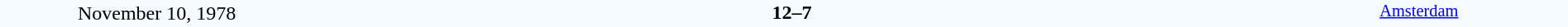<table style="width: 100%; background:#F5FAFF;" cellspacing="0">
<tr>
<td align=center rowspan=3 width=20%>November 10, 1978<br></td>
</tr>
<tr>
<td width=24% align=right></td>
<td align=center width=13%><strong>12–7</strong></td>
<td width=24%></td>
<td style=font-size:85% rowspan=3 valign=top align=center><a href='#'>Amsterdam</a></td>
</tr>
<tr style=font-size:85%>
<td align=right></td>
<td align=center></td>
<td></td>
</tr>
</table>
